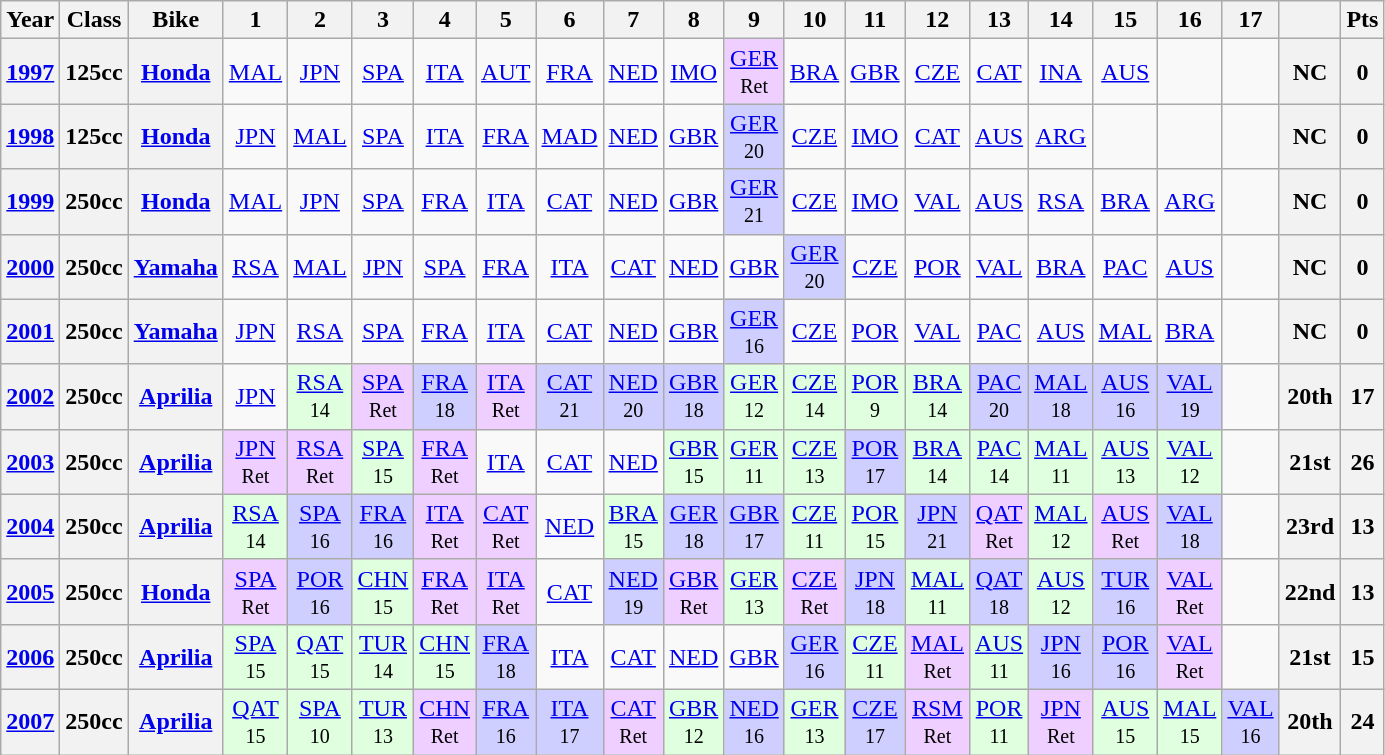<table class="wikitable" style="text-align:center">
<tr>
<th>Year</th>
<th>Class</th>
<th>Bike</th>
<th>1</th>
<th>2</th>
<th>3</th>
<th>4</th>
<th>5</th>
<th>6</th>
<th>7</th>
<th>8</th>
<th>9</th>
<th>10</th>
<th>11</th>
<th>12</th>
<th>13</th>
<th>14</th>
<th>15</th>
<th>16</th>
<th>17</th>
<th></th>
<th>Pts</th>
</tr>
<tr>
<th><a href='#'>1997</a></th>
<th>125cc</th>
<th><a href='#'>Honda</a></th>
<td><a href='#'>MAL</a></td>
<td><a href='#'>JPN</a></td>
<td><a href='#'>SPA</a></td>
<td><a href='#'>ITA</a></td>
<td><a href='#'>AUT</a></td>
<td><a href='#'>FRA</a></td>
<td><a href='#'>NED</a></td>
<td><a href='#'>IMO</a></td>
<td style="background:#EFCFFF;"><a href='#'>GER</a><br><small>Ret</small></td>
<td><a href='#'>BRA</a></td>
<td><a href='#'>GBR</a></td>
<td><a href='#'>CZE</a></td>
<td><a href='#'>CAT</a></td>
<td><a href='#'>INA</a></td>
<td><a href='#'>AUS</a></td>
<td></td>
<td></td>
<th>NC</th>
<th>0</th>
</tr>
<tr>
<th align="left"><a href='#'>1998</a></th>
<th align="left">125cc</th>
<th align="left"><a href='#'>Honda</a></th>
<td><a href='#'>JPN</a></td>
<td><a href='#'>MAL</a></td>
<td><a href='#'>SPA</a></td>
<td><a href='#'>ITA</a></td>
<td><a href='#'>FRA</a></td>
<td><a href='#'>MAD</a></td>
<td><a href='#'>NED</a></td>
<td><a href='#'>GBR</a></td>
<td style="background:#CFCFFF;"><a href='#'>GER</a><br><small>20</small></td>
<td><a href='#'>CZE</a></td>
<td><a href='#'>IMO</a></td>
<td><a href='#'>CAT</a></td>
<td><a href='#'>AUS</a></td>
<td><a href='#'>ARG</a></td>
<td></td>
<td></td>
<td></td>
<th>NC</th>
<th>0</th>
</tr>
<tr>
<th align="left"><a href='#'>1999</a></th>
<th align="left">250cc</th>
<th align="left"><a href='#'>Honda</a></th>
<td><a href='#'>MAL</a></td>
<td><a href='#'>JPN</a></td>
<td><a href='#'>SPA</a></td>
<td><a href='#'>FRA</a></td>
<td><a href='#'>ITA</a></td>
<td><a href='#'>CAT</a></td>
<td><a href='#'>NED</a></td>
<td><a href='#'>GBR</a></td>
<td style="background:#CFCFFF;"><a href='#'>GER</a><br><small>21</small></td>
<td><a href='#'>CZE</a></td>
<td><a href='#'>IMO</a></td>
<td><a href='#'>VAL</a></td>
<td><a href='#'>AUS</a></td>
<td><a href='#'>RSA</a></td>
<td><a href='#'>BRA</a></td>
<td><a href='#'>ARG</a></td>
<td></td>
<th>NC</th>
<th>0</th>
</tr>
<tr>
<th align="left"><a href='#'>2000</a></th>
<th align="left">250cc</th>
<th align="left"><a href='#'>Yamaha</a></th>
<td><a href='#'>RSA</a></td>
<td><a href='#'>MAL</a></td>
<td><a href='#'>JPN</a></td>
<td><a href='#'>SPA</a></td>
<td><a href='#'>FRA</a></td>
<td><a href='#'>ITA</a></td>
<td><a href='#'>CAT</a></td>
<td><a href='#'>NED</a></td>
<td><a href='#'>GBR</a></td>
<td style="background:#CFCFFF;"><a href='#'>GER</a><br><small>20</small></td>
<td><a href='#'>CZE</a></td>
<td><a href='#'>POR</a></td>
<td><a href='#'>VAL</a></td>
<td><a href='#'>BRA</a></td>
<td><a href='#'>PAC</a></td>
<td><a href='#'>AUS</a></td>
<td></td>
<th>NC</th>
<th>0</th>
</tr>
<tr>
<th align="left"><a href='#'>2001</a></th>
<th align="left">250cc</th>
<th align="left"><a href='#'>Yamaha</a></th>
<td><a href='#'>JPN</a></td>
<td><a href='#'>RSA</a></td>
<td><a href='#'>SPA</a></td>
<td><a href='#'>FRA</a></td>
<td><a href='#'>ITA</a></td>
<td><a href='#'>CAT</a></td>
<td><a href='#'>NED</a></td>
<td><a href='#'>GBR</a></td>
<td style="background:#CFCFFF;"><a href='#'>GER</a><br><small>16</small></td>
<td><a href='#'>CZE</a></td>
<td><a href='#'>POR</a></td>
<td><a href='#'>VAL</a></td>
<td><a href='#'>PAC</a></td>
<td><a href='#'>AUS</a></td>
<td><a href='#'>MAL</a></td>
<td><a href='#'>BRA</a></td>
<td></td>
<th>NC</th>
<th>0</th>
</tr>
<tr>
<th align="left"><a href='#'>2002</a></th>
<th align="left">250cc</th>
<th align="left"><a href='#'>Aprilia</a></th>
<td><a href='#'>JPN</a></td>
<td style="background:#dfffdf;"><a href='#'>RSA</a><br><small>14</small></td>
<td style="background:#EFCFFF;"><a href='#'>SPA</a><br><small>Ret</small></td>
<td style="background:#CFCFFF;"><a href='#'>FRA</a><br><small>18</small></td>
<td style="background:#EFCFFF;"><a href='#'>ITA</a><br><small>Ret</small></td>
<td style="background:#CFCFFF;"><a href='#'>CAT</a><br><small>21</small></td>
<td style="background:#CFCFFF;"><a href='#'>NED</a><br><small>20</small></td>
<td style="background:#CFCFFF;"><a href='#'>GBR</a><br><small>18</small></td>
<td style="background:#dfffdf;"><a href='#'>GER</a><br><small>12</small></td>
<td style="background:#dfffdf;"><a href='#'>CZE</a><br><small>14</small></td>
<td style="background:#dfffdf;"><a href='#'>POR</a><br><small>9</small></td>
<td style="background:#dfffdf;"><a href='#'>BRA</a><br><small>14</small></td>
<td style="background:#CFCFFF;"><a href='#'>PAC</a><br><small>20</small></td>
<td style="background:#CFCFFF;"><a href='#'>MAL</a><br><small>18</small></td>
<td style="background:#CFCFFF;"><a href='#'>AUS</a><br><small>16</small></td>
<td style="background:#CFCFFF;"><a href='#'>VAL</a><br><small>19</small></td>
<td></td>
<th>20th</th>
<th>17</th>
</tr>
<tr>
<th align="left"><a href='#'>2003</a></th>
<th align="left">250cc</th>
<th align="left"><a href='#'>Aprilia</a></th>
<td style="background:#EFCFFF;"><a href='#'>JPN</a><br><small>Ret</small></td>
<td style="background:#EFCFFF;"><a href='#'>RSA</a><br><small>Ret</small></td>
<td style="background:#dfffdf;"><a href='#'>SPA</a><br><small>15</small></td>
<td style="background:#EFCFFF;"><a href='#'>FRA</a><br><small>Ret</small></td>
<td><a href='#'>ITA</a></td>
<td><a href='#'>CAT</a></td>
<td><a href='#'>NED</a></td>
<td style="background:#dfffdf;"><a href='#'>GBR</a><br><small>15</small></td>
<td style="background:#dfffdf;"><a href='#'>GER</a><br><small>11</small></td>
<td style="background:#dfffdf;"><a href='#'>CZE</a><br><small>13</small></td>
<td style="background:#CFCFFF;"><a href='#'>POR</a><br><small>17</small></td>
<td style="background:#dfffdf;"><a href='#'>BRA</a><br><small>14</small></td>
<td style="background:#dfffdf;"><a href='#'>PAC</a><br><small>14</small></td>
<td style="background:#dfffdf;"><a href='#'>MAL</a><br><small>11</small></td>
<td style="background:#dfffdf;"><a href='#'>AUS</a><br><small>13</small></td>
<td style="background:#dfffdf;"><a href='#'>VAL</a><br><small>12</small></td>
<td></td>
<th>21st</th>
<th>26</th>
</tr>
<tr>
<th align="left"><a href='#'>2004</a></th>
<th align="left">250cc</th>
<th align="left"><a href='#'>Aprilia</a></th>
<td style="background:#dfffdf;"><a href='#'>RSA</a><br><small>14</small></td>
<td style="background:#CFCFFF;"><a href='#'>SPA</a><br><small>16</small></td>
<td style="background:#CFCFFF;"><a href='#'>FRA</a><br><small>16</small></td>
<td style="background:#EFCFFF;"><a href='#'>ITA</a><br><small>Ret</small></td>
<td style="background:#EFCFFF;"><a href='#'>CAT</a><br><small>Ret</small></td>
<td><a href='#'>NED</a></td>
<td style="background:#dfffdf;"><a href='#'>BRA</a><br><small>15</small></td>
<td style="background:#CFCFFF;"><a href='#'>GER</a><br><small>18</small></td>
<td style="background:#CFCFFF;"><a href='#'>GBR</a><br><small>17</small></td>
<td style="background:#dfffdf;"><a href='#'>CZE</a><br><small>11</small></td>
<td style="background:#dfffdf;"><a href='#'>POR</a><br><small>15</small></td>
<td style="background:#CFCFFF;"><a href='#'>JPN</a><br><small>21</small></td>
<td style="background:#EFCFFF;"><a href='#'>QAT</a><br><small>Ret</small></td>
<td style="background:#dfffdf;"><a href='#'>MAL</a><br><small>12</small></td>
<td style="background:#EFCFFF;"><a href='#'>AUS</a><br><small>Ret</small></td>
<td style="background:#CFCFFF;"><a href='#'>VAL</a><br><small>18</small></td>
<td></td>
<th>23rd</th>
<th>13</th>
</tr>
<tr>
<th align="left"><a href='#'>2005</a></th>
<th align="left">250cc</th>
<th align="left"><a href='#'>Honda</a></th>
<td style="background:#efcfff;"><a href='#'>SPA</a><br><small>Ret</small></td>
<td style="background:#CFCFFF;"><a href='#'>POR</a><br><small>16</small></td>
<td style="background:#dfffdf;"><a href='#'>CHN</a><br><small>15</small></td>
<td style="background:#efcfff;"><a href='#'>FRA</a><br><small>Ret</small></td>
<td style="background:#efcfff;"><a href='#'>ITA</a><br><small>Ret</small></td>
<td><a href='#'>CAT</a></td>
<td style="background:#CFCFFF;"><a href='#'>NED</a><br><small>19</small></td>
<td style="background:#efcfff;"><a href='#'>GBR</a><br><small>Ret</small></td>
<td style="background:#dfffdf;"><a href='#'>GER</a><br><small>13</small></td>
<td style="background:#efcfff;"><a href='#'>CZE</a><br><small>Ret</small></td>
<td style="background:#CFCFFF;"><a href='#'>JPN</a><br><small>18</small></td>
<td style="background:#dfffdf;"><a href='#'>MAL</a><br><small>11</small></td>
<td style="background:#CFCFFF;"><a href='#'>QAT</a><br><small>18</small></td>
<td style="background:#dfffdf;"><a href='#'>AUS</a><br><small>12</small></td>
<td style="background:#CFCFFF;"><a href='#'>TUR</a><br><small>16</small></td>
<td style="background:#efcfff;"><a href='#'>VAL</a><br><small>Ret</small></td>
<td></td>
<th>22nd</th>
<th>13</th>
</tr>
<tr>
<th align="left"><a href='#'>2006</a></th>
<th align="left">250cc</th>
<th align="left"><a href='#'>Aprilia</a></th>
<td style="background:#dfffdf;"><a href='#'>SPA</a><br><small>15</small></td>
<td style="background:#dfffdf;"><a href='#'>QAT</a><br><small>15</small></td>
<td style="background:#dfffdf;"><a href='#'>TUR</a><br><small>14</small></td>
<td style="background:#dfffdf;"><a href='#'>CHN</a><br><small>15</small></td>
<td style="background:#CFCFFF;"><a href='#'>FRA</a><br><small>18</small></td>
<td><a href='#'>ITA</a></td>
<td><a href='#'>CAT</a></td>
<td><a href='#'>NED</a></td>
<td><a href='#'>GBR</a></td>
<td style="background:#CFCFFF;"><a href='#'>GER</a><br><small>16</small></td>
<td style="background:#dfffdf;"><a href='#'>CZE</a><br><small>11</small></td>
<td style="background:#efcfff;"><a href='#'>MAL</a><br><small>Ret</small></td>
<td style="background:#dfffdf;"><a href='#'>AUS</a><br><small>11</small></td>
<td style="background:#CFCFFF;"><a href='#'>JPN</a><br><small>16</small></td>
<td style="background:#CFCFFF;"><a href='#'>POR</a><br><small>16</small></td>
<td style="background:#efcfff;"><a href='#'>VAL</a><br><small>Ret</small></td>
<td></td>
<th>21st</th>
<th>15</th>
</tr>
<tr>
<th align="left"><a href='#'>2007</a></th>
<th align="left">250cc</th>
<th align="left"><a href='#'>Aprilia</a></th>
<td style="background:#dfffdf;"><a href='#'>QAT</a><br><small>15</small></td>
<td style="background:#dfffdf;"><a href='#'>SPA</a><br><small>10</small></td>
<td style="background:#dfffdf;"><a href='#'>TUR</a><br><small>13</small></td>
<td style="background:#efcfff;"><a href='#'>CHN</a><br><small>Ret</small></td>
<td style="background:#CFCFFF;"><a href='#'>FRA</a><br><small>16</small></td>
<td style="background:#CFCFFF;"><a href='#'>ITA</a><br><small>17</small></td>
<td style="background:#efcfff;"><a href='#'>CAT</a><br><small>Ret</small></td>
<td style="background:#dfffdf;"><a href='#'>GBR</a><br><small>12</small></td>
<td style="background:#CFCFFF;"><a href='#'>NED</a><br><small>16</small></td>
<td style="background:#dfffdf;"><a href='#'>GER</a><br><small>13</small></td>
<td style="background:#CFCFFF;"><a href='#'>CZE</a><br><small>17</small></td>
<td style="background:#efcfff;"><a href='#'>RSM</a><br><small>Ret</small></td>
<td style="background:#dfffdf;"><a href='#'>POR</a><br><small>11</small></td>
<td style="background:#efcfff;"><a href='#'>JPN</a><br><small>Ret</small></td>
<td style="background:#dfffdf;"><a href='#'>AUS</a><br><small>15</small></td>
<td style="background:#dfffdf;"><a href='#'>MAL</a><br><small>15</small></td>
<td style="background:#CFCFFF;"><a href='#'>VAL</a><br><small>16</small></td>
<th>20th</th>
<th>24</th>
</tr>
</table>
